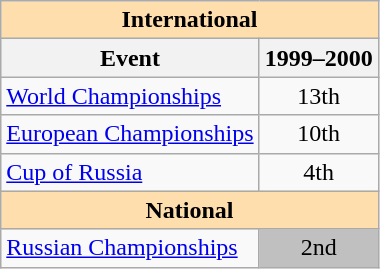<table class="wikitable" style="text-align:center">
<tr>
<th style="background-color: #ffdead; " colspan=2 align=center>International</th>
</tr>
<tr>
<th>Event</th>
<th>1999–2000</th>
</tr>
<tr>
<td align=left><a href='#'>World Championships</a></td>
<td>13th</td>
</tr>
<tr>
<td align=left><a href='#'>European Championships</a></td>
<td>10th</td>
</tr>
<tr>
<td align=left> <a href='#'>Cup of Russia</a></td>
<td>4th</td>
</tr>
<tr>
<th style="background-color: #ffdead; " colspan=2 align=center>National</th>
</tr>
<tr>
<td align=left><a href='#'>Russian Championships</a></td>
<td bgcolor=silver>2nd</td>
</tr>
</table>
